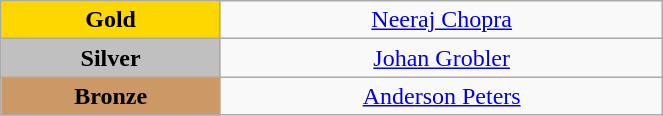<table class="wikitable" style=" text-align:center; " width="35%">
<tr>
<td style="background:gold"><strong>Gold</strong></td>
<td><a href='#'>Neeraj Chopra</a> <br><small></small></td>
</tr>
<tr>
<td style="background:silver"><strong>Silver</strong></td>
<td><a href='#'>Johan Grobler</a><br><small> </small></td>
</tr>
<tr>
<td style="background:#cc9966"><strong>Bronze</strong></td>
<td><a href='#'>Anderson Peters</a> <br><small></small></td>
</tr>
</table>
